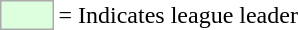<table>
<tr>
<td style="background:#DDFFDD; border:1px solid #aaa; width:2em;"></td>
<td>= Indicates league leader</td>
</tr>
</table>
